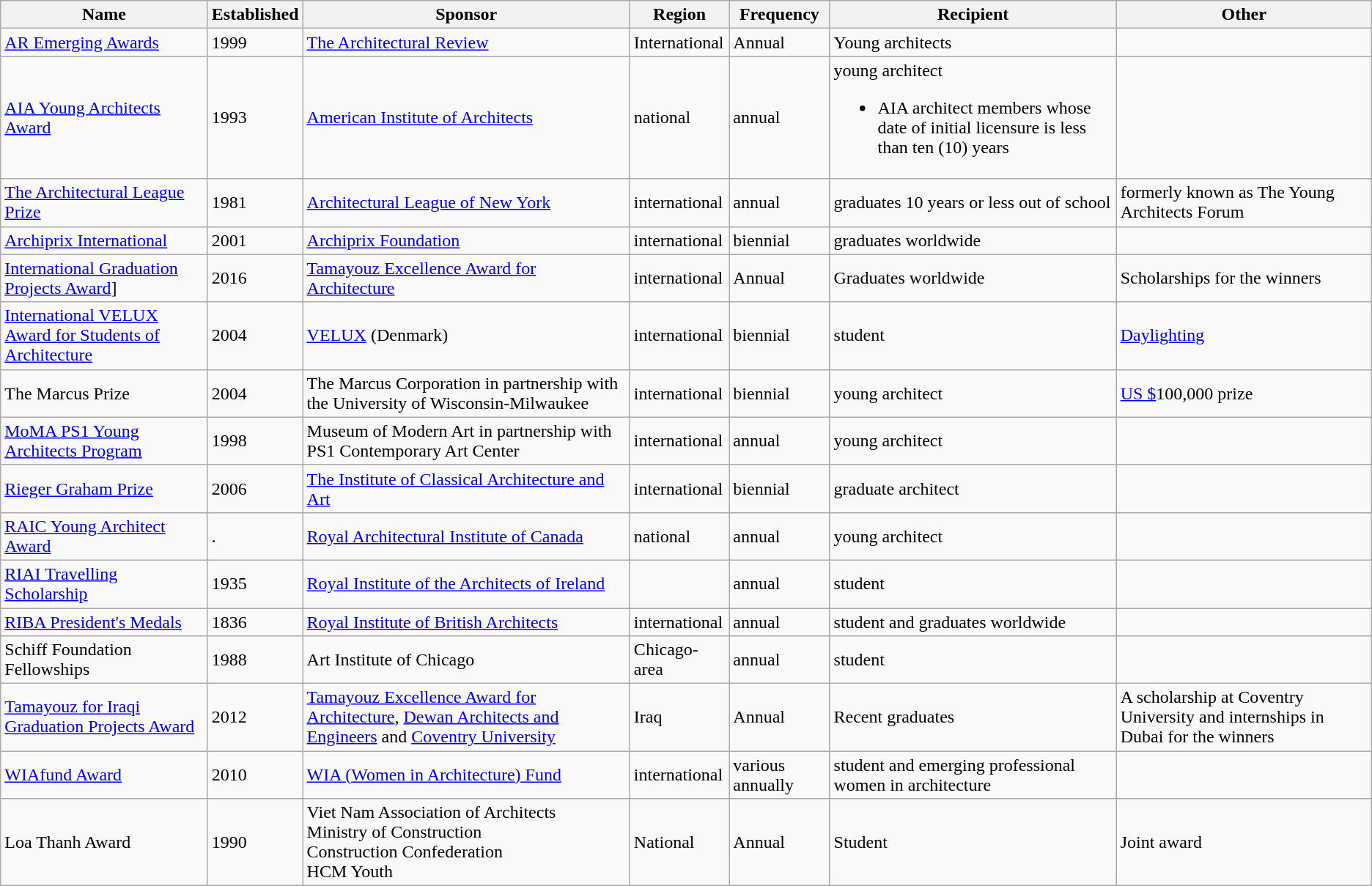<table class="wikitable sortable">
<tr>
<th>Name</th>
<th>Established</th>
<th>Sponsor</th>
<th>Region</th>
<th>Frequency</th>
<th>Recipient</th>
<th>Other</th>
</tr>
<tr>
<td><a href='#'>AR Emerging Awards</a></td>
<td>1999</td>
<td><a href='#'>The Architectural Review</a></td>
<td>International</td>
<td>Annual</td>
<td>Young architects</td>
<td></td>
</tr>
<tr>
<td><a href='#'>AIA Young Architects Award</a></td>
<td>1993</td>
<td><a href='#'>American Institute of Architects</a></td>
<td>national</td>
<td>annual</td>
<td>young architect<br><ul><li>AIA architect members whose date of initial licensure is less than ten (10) years</li></ul></td>
<td></td>
</tr>
<tr>
<td><a href='#'>The Architectural League Prize</a></td>
<td>1981</td>
<td><a href='#'>Architectural League of New York</a></td>
<td>international</td>
<td>annual</td>
<td>graduates 10 years or less out of school</td>
<td>formerly known as The Young Architects Forum</td>
</tr>
<tr>
<td><a href='#'>Archiprix International</a></td>
<td>2001</td>
<td><a href='#'>Archiprix Foundation</a></td>
<td>international</td>
<td>biennial</td>
<td>graduates worldwide</td>
<td></td>
</tr>
<tr>
<td><a href='#'>International Graduation Projects Award</a>]</td>
<td>2016</td>
<td><a href='#'>Tamayouz Excellence Award for Architecture</a></td>
<td>international</td>
<td>Annual</td>
<td>Graduates worldwide</td>
<td>Scholarships for the winners</td>
</tr>
<tr>
<td><a href='#'>International VELUX Award for Students of Architecture</a></td>
<td>2004</td>
<td><a href='#'>VELUX</a> (Denmark)</td>
<td>international</td>
<td>biennial</td>
<td>student</td>
<td><a href='#'>Daylighting</a></td>
</tr>
<tr>
<td>The Marcus Prize</td>
<td>2004</td>
<td>The Marcus Corporation in partnership with the University of Wisconsin-Milwaukee</td>
<td>international</td>
<td>biennial</td>
<td>young architect</td>
<td><a href='#'>US $</a>100,000 prize</td>
</tr>
<tr>
<td><a href='#'>MoMA PS1 Young Architects Program</a></td>
<td>1998</td>
<td>Museum of Modern Art in partnership with PS1 Contemporary Art Center</td>
<td>international</td>
<td>annual</td>
<td>young architect</td>
<td></td>
</tr>
<tr>
<td><a href='#'>Rieger Graham Prize</a></td>
<td>2006</td>
<td><a href='#'>The Institute of Classical Architecture and Art</a></td>
<td>international</td>
<td>biennial</td>
<td>graduate architect</td>
<td></td>
</tr>
<tr>
<td><a href='#'>RAIC Young Architect Award</a></td>
<td>.</td>
<td><a href='#'>Royal Architectural Institute of Canada</a></td>
<td>national</td>
<td>annual</td>
<td>young architect</td>
<td></td>
</tr>
<tr>
<td><a href='#'>RIAI Travelling Scholarship</a></td>
<td>1935</td>
<td><a href='#'>Royal Institute of the Architects of Ireland</a></td>
<td></td>
<td>annual</td>
<td>student</td>
<td></td>
</tr>
<tr>
<td><a href='#'>RIBA President's Medals</a></td>
<td>1836</td>
<td><a href='#'>Royal Institute of British Architects</a></td>
<td>international</td>
<td>annual</td>
<td>student and graduates worldwide</td>
<td></td>
</tr>
<tr>
<td>Schiff Foundation Fellowships</td>
<td>1988</td>
<td>Art Institute of Chicago</td>
<td>Chicago-area</td>
<td>annual</td>
<td>student</td>
<td></td>
</tr>
<tr>
<td><a href='#'>Tamayouz for Iraqi Graduation Projects Award</a></td>
<td>2012</td>
<td><a href='#'>Tamayouz Excellence Award for Architecture</a>, <a href='#'>Dewan Architects and Engineers</a> and <a href='#'>Coventry University</a></td>
<td>Iraq</td>
<td>Annual</td>
<td>Recent graduates</td>
<td>A scholarship at Coventry University and internships in Dubai for the winners</td>
</tr>
<tr>
<td><a href='#'>WIAfund Award</a></td>
<td>2010</td>
<td><a href='#'>WIA (Women in Architecture) Fund</a></td>
<td>international</td>
<td>various annually</td>
<td>student and emerging professional women in architecture</td>
<td></td>
</tr>
<tr>
<td>Loa Thanh Award</td>
<td>1990</td>
<td>Viet Nam Association of Architects<br>Ministry of Construction<br>Construction Confederation<br>HCM Youth</td>
<td>National</td>
<td>Annual</td>
<td>Student</td>
<td>Joint award</td>
</tr>
</table>
